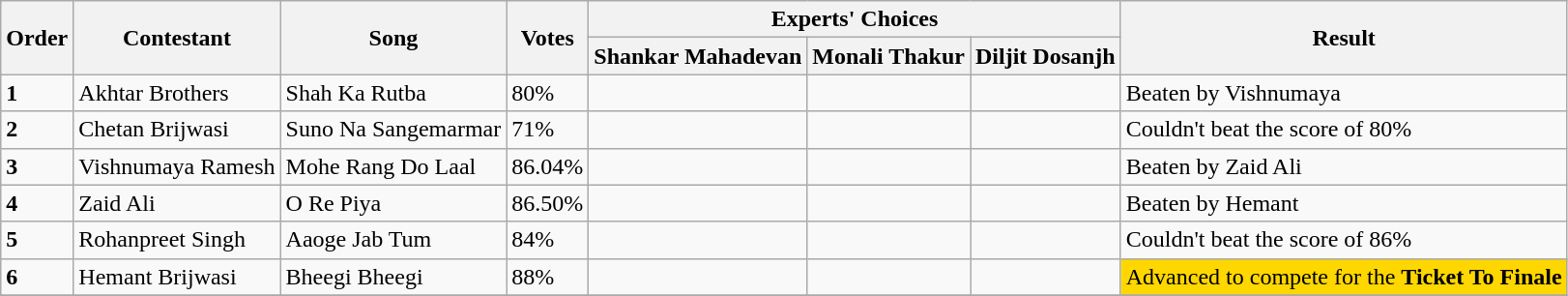<table class="wikitable sortable mw-collapsible">
<tr>
<th rowspan="2">Order</th>
<th rowspan="2">Contestant</th>
<th rowspan="2">Song</th>
<th rowspan="2">Votes</th>
<th colspan="3">Experts' Choices</th>
<th rowspan="2">Result</th>
</tr>
<tr>
<th>Shankar Mahadevan</th>
<th>Monali Thakur</th>
<th>Diljit Dosanjh</th>
</tr>
<tr>
<td><strong>1</strong></td>
<td>Akhtar Brothers</td>
<td>Shah Ka Rutba</td>
<td>80%</td>
<td></td>
<td></td>
<td></td>
<td>Beaten by Vishnumaya</td>
</tr>
<tr>
<td><strong>2</strong></td>
<td>Chetan Brijwasi</td>
<td>Suno Na Sangemarmar</td>
<td>71%</td>
<td></td>
<td></td>
<td></td>
<td>Couldn't beat the score of 80%</td>
</tr>
<tr>
<td><strong>3</strong></td>
<td>Vishnumaya Ramesh</td>
<td>Mohe Rang Do Laal</td>
<td>86.04%</td>
<td></td>
<td></td>
<td></td>
<td>Beaten by Zaid Ali</td>
</tr>
<tr>
<td><strong>4</strong></td>
<td>Zaid Ali</td>
<td>O Re Piya</td>
<td>86.50%</td>
<td></td>
<td></td>
<td></td>
<td>Beaten by Hemant</td>
</tr>
<tr>
<td><strong>5</strong></td>
<td>Rohanpreet Singh</td>
<td>Aaoge Jab Tum</td>
<td>84%</td>
<td></td>
<td></td>
<td></td>
<td>Couldn't beat the score of 86%</td>
</tr>
<tr>
<td><strong>6</strong></td>
<td>Hemant Brijwasi</td>
<td>Bheegi Bheegi</td>
<td>88%</td>
<td></td>
<td></td>
<td></td>
<td bgcolor=gold>Advanced to compete for the <strong>Ticket To Finale</strong></td>
</tr>
<tr>
</tr>
</table>
